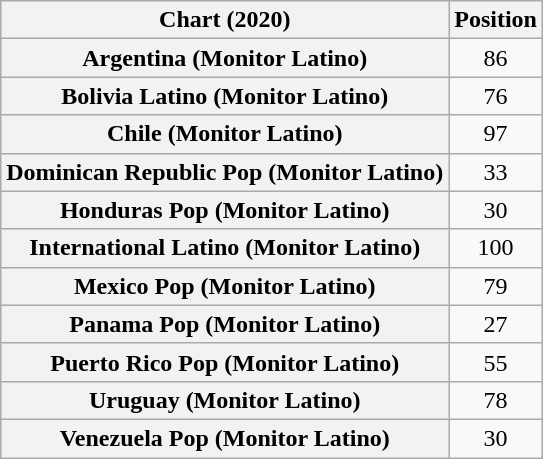<table class="wikitable plainrowheaders sortable" style="text-align:center">
<tr>
<th scope="col">Chart (2020)</th>
<th scope="col">Position</th>
</tr>
<tr>
<th scope="row">Argentina (Monitor Latino)</th>
<td>86</td>
</tr>
<tr>
<th scope="row">Bolivia Latino (Monitor Latino)</th>
<td>76</td>
</tr>
<tr>
<th scope="row">Chile (Monitor Latino)</th>
<td>97</td>
</tr>
<tr>
<th scope="row">Dominican Republic Pop (Monitor Latino)</th>
<td>33</td>
</tr>
<tr>
<th scope="row">Honduras Pop (Monitor Latino)</th>
<td>30</td>
</tr>
<tr>
<th scope="row">International Latino (Monitor Latino)</th>
<td>100</td>
</tr>
<tr>
<th scope="row">Mexico Pop (Monitor Latino)</th>
<td>79</td>
</tr>
<tr>
<th scope="row">Panama Pop (Monitor Latino)</th>
<td>27</td>
</tr>
<tr>
<th scope="row">Puerto Rico Pop (Monitor Latino)</th>
<td align="center">55</td>
</tr>
<tr>
<th scope="row">Uruguay (Monitor Latino)</th>
<td>78</td>
</tr>
<tr>
<th scope="row">Venezuela Pop (Monitor Latino)</th>
<td>30</td>
</tr>
</table>
